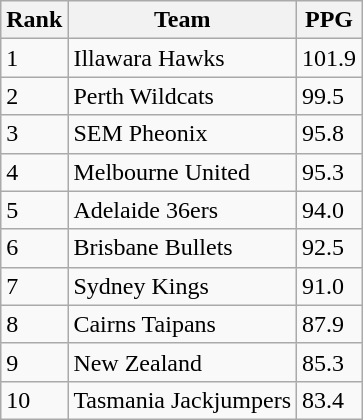<table class="wikitable">
<tr>
<th>Rank</th>
<th>Team</th>
<th>PPG</th>
</tr>
<tr>
<td>1</td>
<td><a href='#'></a> Illawara Hawks</td>
<td>101.9</td>
</tr>
<tr>
<td>2</td>
<td><a href='#'></a> Perth Wildcats</td>
<td>99.5</td>
</tr>
<tr>
<td>3</td>
<td><a href='#'></a> SEM Pheonix</td>
<td>95.8</td>
</tr>
<tr>
<td>4</td>
<td><a href='#'></a> Melbourne United</td>
<td>95.3</td>
</tr>
<tr>
<td>5</td>
<td><a href='#'></a> Adelaide 36ers</td>
<td>94.0</td>
</tr>
<tr>
<td>6</td>
<td><a href='#'></a> Brisbane Bullets</td>
<td>92.5</td>
</tr>
<tr>
<td>7</td>
<td><a href='#'></a> Sydney Kings</td>
<td>91.0</td>
</tr>
<tr>
<td>8</td>
<td><a href='#'></a> Cairns Taipans</td>
<td>87.9</td>
</tr>
<tr>
<td>9</td>
<td><a href='#'></a> New Zealand</td>
<td>85.3</td>
</tr>
<tr>
<td>10</td>
<td><a href='#'></a> Tasmania Jackjumpers</td>
<td>83.4</td>
</tr>
</table>
